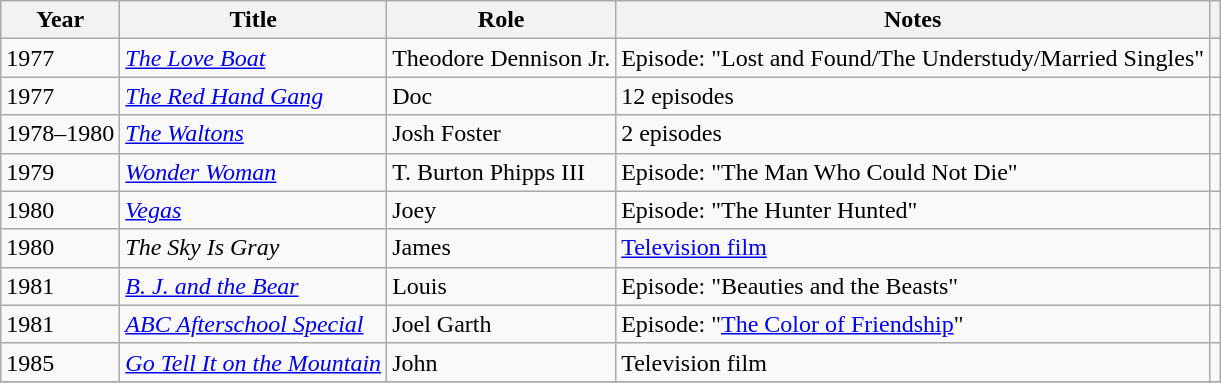<table class="wikitable sortable">
<tr>
<th>Year</th>
<th>Title</th>
<th>Role</th>
<th class=unsortable>Notes</th>
<th class=unsortable></th>
</tr>
<tr>
<td>1977</td>
<td><em><a href='#'>The Love Boat</a></em></td>
<td>Theodore Dennison Jr.</td>
<td>Episode: "Lost and Found/The Understudy/Married Singles"</td>
<td></td>
</tr>
<tr>
<td>1977</td>
<td><em><a href='#'>The Red Hand Gang</a></em></td>
<td>Doc</td>
<td>12 episodes</td>
<td></td>
</tr>
<tr>
<td>1978–1980</td>
<td><em><a href='#'>The Waltons</a></em></td>
<td>Josh Foster</td>
<td>2 episodes</td>
<td></td>
</tr>
<tr>
<td>1979</td>
<td><em><a href='#'>Wonder Woman</a></em></td>
<td>T. Burton Phipps III</td>
<td>Episode: "The Man Who Could Not Die"</td>
<td></td>
</tr>
<tr>
<td>1980</td>
<td><em><a href='#'>Vegas</a></em></td>
<td>Joey</td>
<td>Episode: "The Hunter Hunted"</td>
<td></td>
</tr>
<tr>
<td>1980</td>
<td><em>The Sky Is Gray</em></td>
<td>James</td>
<td><a href='#'>Television film</a></td>
<td></td>
</tr>
<tr>
<td>1981</td>
<td><em><a href='#'>B. J. and the Bear</a></em></td>
<td>Louis</td>
<td>Episode: "Beauties and the Beasts"</td>
<td></td>
</tr>
<tr>
<td>1981</td>
<td><em><a href='#'>ABC Afterschool Special</a></em></td>
<td>Joel Garth</td>
<td>Episode: "<a href='#'>The Color of Friendship</a>"</td>
<td></td>
</tr>
<tr>
<td>1985</td>
<td><em><a href='#'>Go Tell It on the Mountain</a></em></td>
<td>John</td>
<td>Television film</td>
<td></td>
</tr>
<tr>
</tr>
</table>
